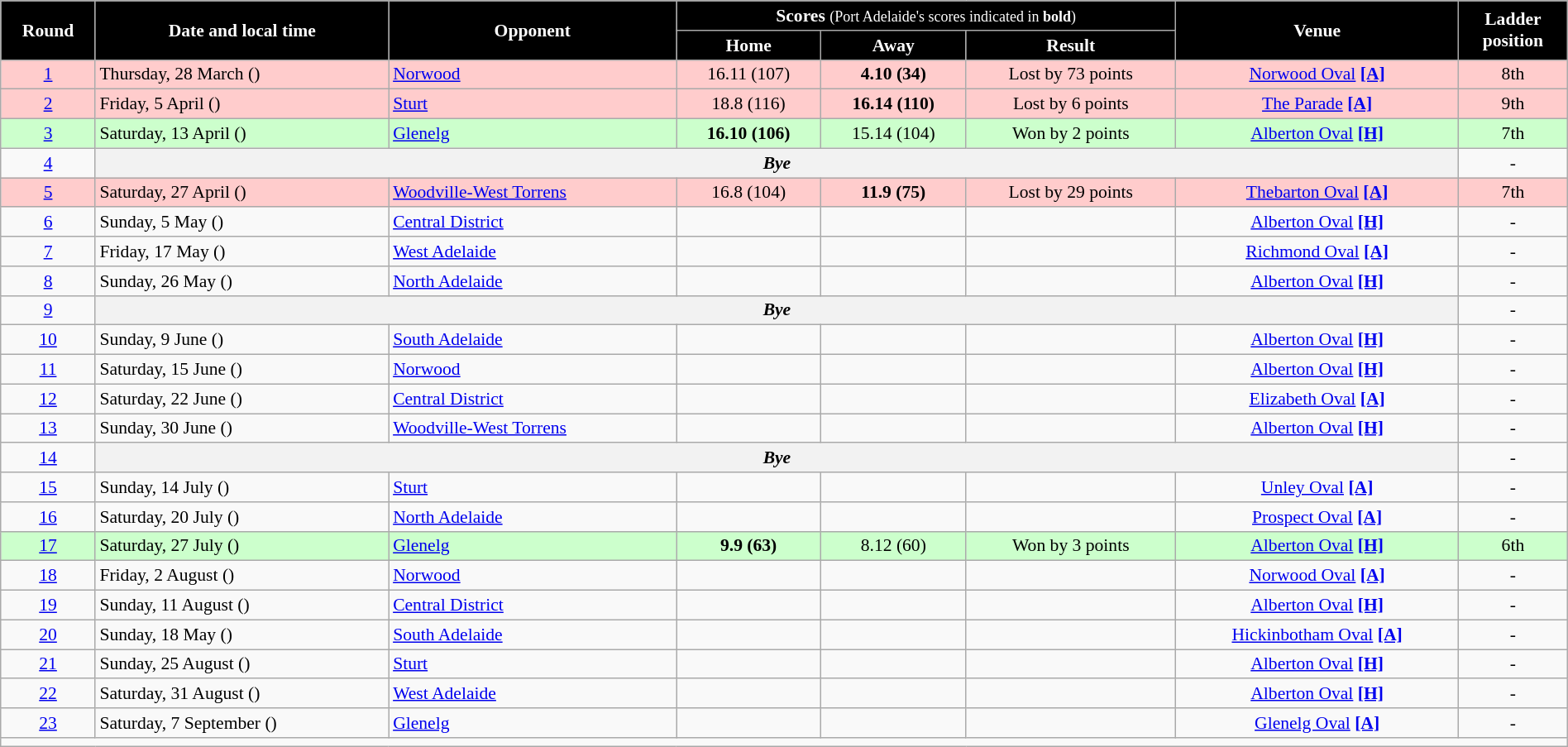<table class="wikitable" style="font-size:90%; text-align:center; width: 100%; margin-left: auto; margin-right: auto;">
<tr>
<td rowspan=2 style="background:black; color:white"><strong>Round</strong></td>
<td rowspan=2 style="background:black; color:white"><strong>Date and local time</strong></td>
<td rowspan=2 style="background:black; color:white"><strong>Opponent</strong></td>
<td colspan=3 style="background:black; color:white"><strong>Scores</strong> <small>(Port Adelaide's scores indicated in <strong>bold</strong>)</small></td>
<td rowspan=2 style="background:black; color:white"><strong>Venue</strong></td>
<td rowspan=2 style="background:black; color:white"><strong>Ladder<br>position</strong></td>
</tr>
<tr>
<th style="background:black; color:white">Home</th>
<th style="background:black; color:white">Away</th>
<th style="background:black; color:white">Result</th>
</tr>
<tr style="background:#fcc;">
<td><a href='#'>1</a></td>
<td align=left>Thursday, 28 March ()</td>
<td align=left><a href='#'>Norwood</a></td>
<td>16.11 (107)</td>
<td><strong>4.10 (34)</strong></td>
<td>Lost by 73 points</td>
<td><a href='#'>Norwood Oval</a> <a href='#'><strong>[A]</strong></a></td>
<td>8th</td>
</tr>
<tr style="background:#fcc;">
<td><a href='#'>2</a></td>
<td align=left>Friday, 5 April ()</td>
<td align=left><a href='#'>Sturt</a></td>
<td>18.8 (116)</td>
<td><strong>16.14 (110)</strong></td>
<td>Lost by 6 points</td>
<td><a href='#'>The Parade</a> <a href='#'><strong>[A]</strong></a></td>
<td>9th</td>
</tr>
<tr style="background:#cfc;">
<td><a href='#'>3</a></td>
<td align=left>Saturday, 13 April ()</td>
<td align=left><a href='#'>Glenelg</a></td>
<td><strong>16.10 (106)</strong></td>
<td>15.14 (104)</td>
<td>Won by 2 points</td>
<td><a href='#'>Alberton Oval</a> <a href='#'><strong>[H]</strong></a></td>
<td>7th</td>
</tr>
<tr>
<td><a href='#'>4</a></td>
<th colspan=6><span><em>Bye</em></span></th>
<td>-</td>
</tr>
<tr style="background:#fcc;">
<td><a href='#'>5</a></td>
<td align=left>Saturday, 27 April ()</td>
<td align=left><a href='#'>Woodville-West Torrens</a></td>
<td>16.8 (104)</td>
<td><strong>11.9 (75)</strong></td>
<td>Lost by 29 points</td>
<td><a href='#'>Thebarton Oval</a> <a href='#'><strong>[A]</strong></a></td>
<td>7th</td>
</tr>
<tr>
<td><a href='#'>6</a></td>
<td align=left>Sunday, 5 May ()</td>
<td align=left><a href='#'>Central District</a></td>
<td></td>
<td></td>
<td></td>
<td><a href='#'>Alberton Oval</a> <a href='#'><strong>[H]</strong></a></td>
<td>-</td>
</tr>
<tr>
<td><a href='#'>7</a></td>
<td align=left>Friday, 17 May ()</td>
<td align=left><a href='#'>West Adelaide</a></td>
<td></td>
<td></td>
<td></td>
<td><a href='#'>Richmond Oval</a> <a href='#'><strong>[A]</strong></a></td>
<td>-</td>
</tr>
<tr>
<td><a href='#'>8</a></td>
<td align=left>Sunday, 26 May ()</td>
<td align=left><a href='#'>North Adelaide</a></td>
<td></td>
<td></td>
<td></td>
<td><a href='#'>Alberton Oval</a> <a href='#'><strong>[H]</strong></a></td>
<td>-</td>
</tr>
<tr>
<td><a href='#'>9</a></td>
<th colspan=6><span><em>Bye</em></span></th>
<td>-</td>
</tr>
<tr>
<td><a href='#'>10</a></td>
<td align=left>Sunday, 9 June ()</td>
<td align=left><a href='#'>South Adelaide</a></td>
<td></td>
<td></td>
<td></td>
<td><a href='#'>Alberton Oval</a> <a href='#'><strong>[H]</strong></a></td>
<td>-</td>
</tr>
<tr>
<td><a href='#'>11</a></td>
<td align=left>Saturday, 15 June ()</td>
<td align=left><a href='#'>Norwood</a></td>
<td></td>
<td></td>
<td></td>
<td><a href='#'>Alberton Oval</a> <a href='#'><strong>[H]</strong></a></td>
<td>-</td>
</tr>
<tr>
<td><a href='#'>12</a></td>
<td align=left>Saturday, 22 June ()</td>
<td align=left><a href='#'>Central District</a></td>
<td></td>
<td></td>
<td></td>
<td><a href='#'>Elizabeth Oval</a> <a href='#'><strong>[A]</strong></a></td>
<td>-</td>
</tr>
<tr>
<td><a href='#'>13</a></td>
<td align=left>Sunday, 30 June ()</td>
<td align=left><a href='#'>Woodville-West Torrens</a></td>
<td></td>
<td></td>
<td></td>
<td><a href='#'>Alberton Oval</a> <a href='#'><strong>[H]</strong></a></td>
<td>-</td>
</tr>
<tr>
<td><a href='#'>14</a></td>
<th colspan=6><span><em>Bye</em></span></th>
<td>-</td>
</tr>
<tr>
<td><a href='#'>15</a></td>
<td align=left>Sunday, 14 July ()</td>
<td align=left><a href='#'>Sturt</a></td>
<td></td>
<td></td>
<td></td>
<td><a href='#'>Unley Oval</a> <a href='#'><strong>[A]</strong></a></td>
<td>-</td>
</tr>
<tr>
<td><a href='#'>16</a></td>
<td align=left>Saturday, 20 July ()</td>
<td align=left><a href='#'>North Adelaide</a></td>
<td></td>
<td></td>
<td></td>
<td><a href='#'>Prospect Oval</a> <a href='#'><strong>[A]</strong></a></td>
<td>-</td>
</tr>
<tr style="background:#cfc;">
<td><a href='#'>17</a></td>
<td align=left>Saturday, 27 July ()</td>
<td align=left><a href='#'>Glenelg</a></td>
<td><strong>9.9 (63)</strong></td>
<td>8.12 (60)</td>
<td>Won by 3 points</td>
<td><a href='#'>Alberton Oval</a> <a href='#'><strong>[H]</strong></a></td>
<td>6th</td>
</tr>
<tr>
<td><a href='#'>18</a></td>
<td align=left>Friday, 2 August ()</td>
<td align=left><a href='#'>Norwood</a></td>
<td></td>
<td></td>
<td></td>
<td><a href='#'>Norwood Oval</a> <a href='#'><strong>[A]</strong></a></td>
<td>-</td>
</tr>
<tr>
<td><a href='#'>19</a></td>
<td align=left>Sunday, 11 August ()</td>
<td align=left><a href='#'>Central District</a></td>
<td></td>
<td></td>
<td></td>
<td><a href='#'>Alberton Oval</a> <a href='#'><strong>[H]</strong></a></td>
<td>-</td>
</tr>
<tr>
<td><a href='#'>20</a></td>
<td align=left>Sunday, 18 May ()</td>
<td align=left><a href='#'>South Adelaide</a></td>
<td></td>
<td></td>
<td></td>
<td><a href='#'>Hickinbotham Oval</a> <a href='#'><strong>[A]</strong></a></td>
<td>-</td>
</tr>
<tr>
<td><a href='#'>21</a></td>
<td align=left>Sunday, 25 August ()</td>
<td align=left><a href='#'>Sturt</a></td>
<td></td>
<td></td>
<td></td>
<td><a href='#'>Alberton Oval</a> <a href='#'><strong>[H]</strong></a></td>
<td>-</td>
</tr>
<tr>
<td><a href='#'>22</a></td>
<td align=left>Saturday, 31 August ()</td>
<td align=left><a href='#'>West Adelaide</a></td>
<td></td>
<td></td>
<td></td>
<td><a href='#'>Alberton Oval</a> <a href='#'><strong>[H]</strong></a></td>
<td>-</td>
</tr>
<tr>
<td><a href='#'>23</a></td>
<td align=left>Saturday, 7 September ()</td>
<td align=left><a href='#'>Glenelg</a></td>
<td></td>
<td></td>
<td></td>
<td><a href='#'>Glenelg Oval</a> <a href='#'><strong>[A]</strong></a></td>
<td>-</td>
</tr>
<tr>
<td colspan=8></td>
</tr>
</table>
